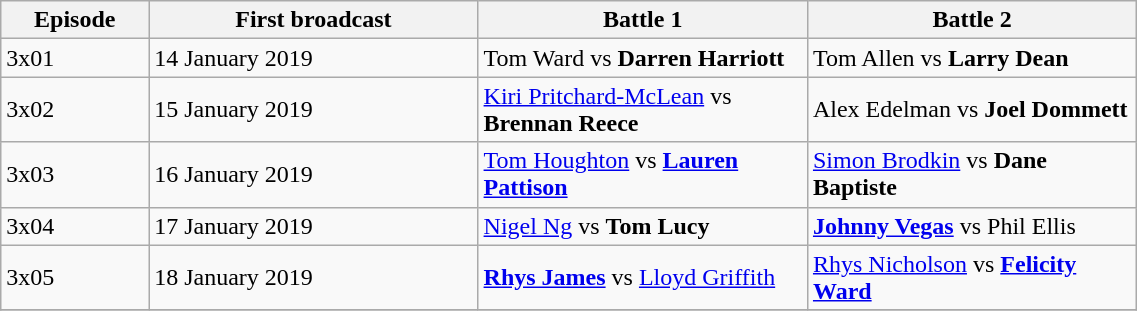<table class="wikitable" style="width:60%;">
<tr>
<th style="width:8%;">Episode</th>
<th style="width:18%;">First broadcast</th>
<th style="width:18%;">Battle 1</th>
<th style="width:18%;">Battle 2</th>
</tr>
<tr>
<td>3x01</td>
<td>14 January 2019</td>
<td>Tom Ward vs <strong>Darren Harriott</strong></td>
<td>Tom Allen vs <strong>Larry Dean</strong></td>
</tr>
<tr>
<td>3x02</td>
<td>15 January 2019</td>
<td><a href='#'>Kiri Pritchard-McLean</a> vs <strong>Brennan Reece</strong></td>
<td>Alex Edelman vs <strong>Joel Dommett</strong></td>
</tr>
<tr>
<td>3x03</td>
<td>16 January 2019</td>
<td><a href='#'>Tom Houghton</a> vs <strong><a href='#'>Lauren Pattison</a></strong></td>
<td><a href='#'>Simon Brodkin</a> vs <strong>Dane Baptiste</strong></td>
</tr>
<tr>
<td>3x04</td>
<td>17 January 2019</td>
<td><a href='#'>Nigel Ng</a> vs <strong>Tom Lucy</strong></td>
<td><strong><a href='#'>Johnny Vegas</a></strong> vs Phil Ellis</td>
</tr>
<tr>
<td>3x05</td>
<td>18 January 2019</td>
<td><strong><a href='#'>Rhys James</a></strong> vs <a href='#'>Lloyd Griffith</a></td>
<td><a href='#'>Rhys Nicholson</a> vs <strong><a href='#'>Felicity Ward</a></strong></td>
</tr>
<tr>
</tr>
</table>
